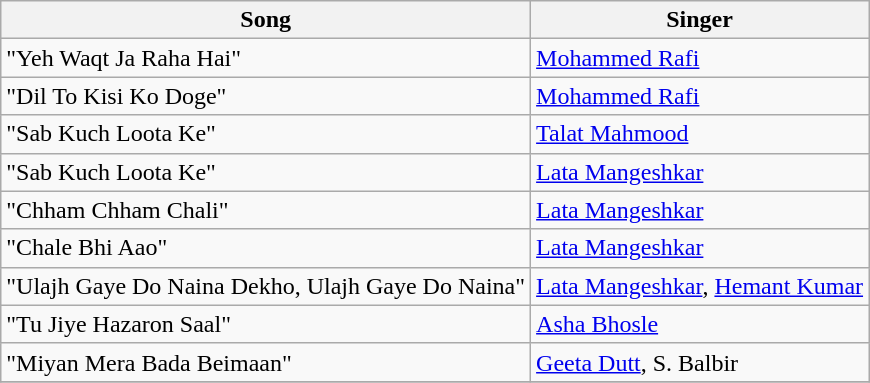<table class="wikitable">
<tr>
<th>Song</th>
<th>Singer</th>
</tr>
<tr>
<td>"Yeh Waqt Ja Raha Hai"</td>
<td><a href='#'>Mohammed Rafi</a></td>
</tr>
<tr>
<td>"Dil To Kisi Ko Doge"</td>
<td><a href='#'>Mohammed Rafi</a></td>
</tr>
<tr>
<td>"Sab Kuch Loota Ke"</td>
<td><a href='#'>Talat Mahmood</a></td>
</tr>
<tr>
<td>"Sab Kuch Loota Ke"</td>
<td><a href='#'>Lata Mangeshkar</a></td>
</tr>
<tr>
<td>"Chham Chham Chali"</td>
<td><a href='#'>Lata Mangeshkar</a></td>
</tr>
<tr>
<td>"Chale Bhi Aao"</td>
<td><a href='#'>Lata Mangeshkar</a></td>
</tr>
<tr>
<td>"Ulajh Gaye Do Naina Dekho, Ulajh Gaye Do Naina"</td>
<td><a href='#'>Lata Mangeshkar</a>, <a href='#'>Hemant Kumar</a></td>
</tr>
<tr>
<td>"Tu Jiye Hazaron Saal"</td>
<td><a href='#'>Asha Bhosle</a></td>
</tr>
<tr>
<td>"Miyan Mera Bada Beimaan"</td>
<td><a href='#'>Geeta Dutt</a>, S. Balbir</td>
</tr>
<tr>
</tr>
</table>
